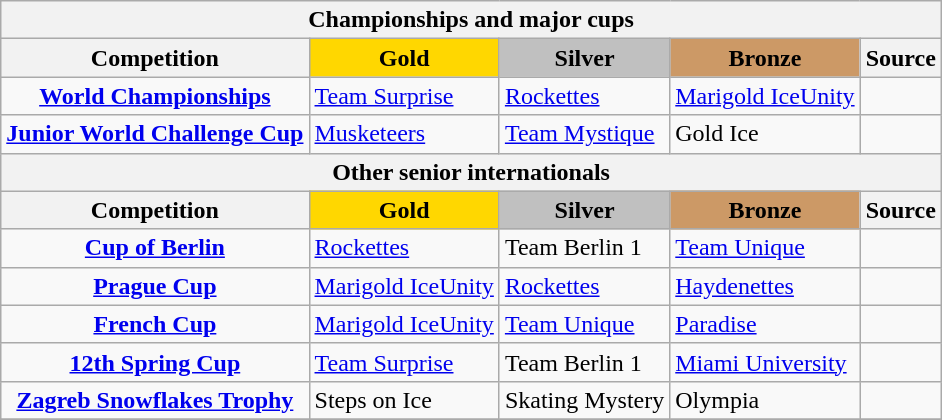<table class="wikitable">
<tr>
<th colspan=5>Championships and major cups</th>
</tr>
<tr>
<th>Competition</th>
<td align=center bgcolor=gold><strong>Gold</strong></td>
<td align=center bgcolor=silver><strong>Silver</strong></td>
<td align=center bgcolor=cc9966><strong>Bronze</strong></td>
<th>Source</th>
</tr>
<tr>
<td align="center"><strong><a href='#'>World Championships</a></strong></td>
<td> <a href='#'>Team Surprise</a></td>
<td> <a href='#'>Rockettes</a></td>
<td> <a href='#'>Marigold IceUnity</a></td>
<td align="center"></td>
</tr>
<tr>
<td align="center"><strong><a href='#'>Junior World Challenge Cup</a></strong></td>
<td> <a href='#'>Musketeers</a></td>
<td> <a href='#'>Team Mystique</a></td>
<td> Gold Ice</td>
<td align="center"></td>
</tr>
<tr>
<th colspan=5>Other senior internationals</th>
</tr>
<tr>
<th>Competition</th>
<td align=center bgcolor=gold><strong>Gold</strong></td>
<td align=center bgcolor=silver><strong>Silver</strong></td>
<td align=center bgcolor=cc9966><strong>Bronze</strong></td>
<th>Source</th>
</tr>
<tr>
<td align="center"><strong><a href='#'>Cup of Berlin</a></strong></td>
<td> <a href='#'>Rockettes</a></td>
<td> Team Berlin 1</td>
<td> <a href='#'>Team Unique</a></td>
<td align="center"></td>
</tr>
<tr>
<td align="center"><strong><a href='#'>Prague Cup</a></strong></td>
<td> <a href='#'>Marigold IceUnity</a></td>
<td> <a href='#'>Rockettes</a></td>
<td> <a href='#'>Haydenettes</a></td>
<td align="center"></td>
</tr>
<tr>
<td align="center"><strong><a href='#'>French Cup</a></strong></td>
<td> <a href='#'>Marigold IceUnity</a></td>
<td> <a href='#'>Team Unique</a></td>
<td> <a href='#'>Paradise</a></td>
<td align="center"></td>
</tr>
<tr>
<td align="center"><strong><a href='#'>12th Spring Cup</a></strong></td>
<td> <a href='#'>Team Surprise</a></td>
<td> Team Berlin 1</td>
<td> <a href='#'>Miami University</a></td>
<td align="center"></td>
</tr>
<tr>
<td align="center"><strong><a href='#'>Zagreb Snowflakes Trophy</a></strong></td>
<td> Steps on Ice</td>
<td> Skating Mystery</td>
<td> Olympia</td>
<td align="center"></td>
</tr>
<tr>
</tr>
</table>
